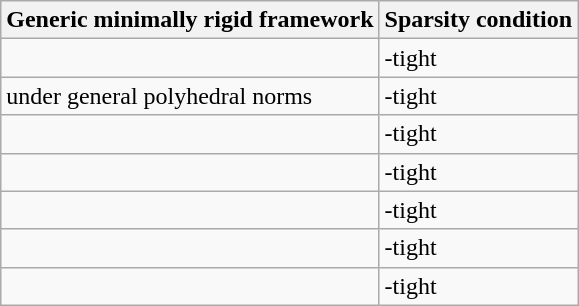<table class="wikitable">
<tr>
<th>Generic minimally rigid framework</th>
<th>Sparsity condition</th>
</tr>
<tr>
<td></td>
<td>-tight</td>
</tr>
<tr>
<td> under general polyhedral norms</td>
<td>-tight</td>
</tr>
<tr>
<td></td>
<td>-tight</td>
</tr>
<tr>
<td></td>
<td>-tight</td>
</tr>
<tr>
<td></td>
<td>-tight</td>
</tr>
<tr>
<td></td>
<td>-tight</td>
</tr>
<tr>
<td></td>
<td>-tight</td>
</tr>
</table>
